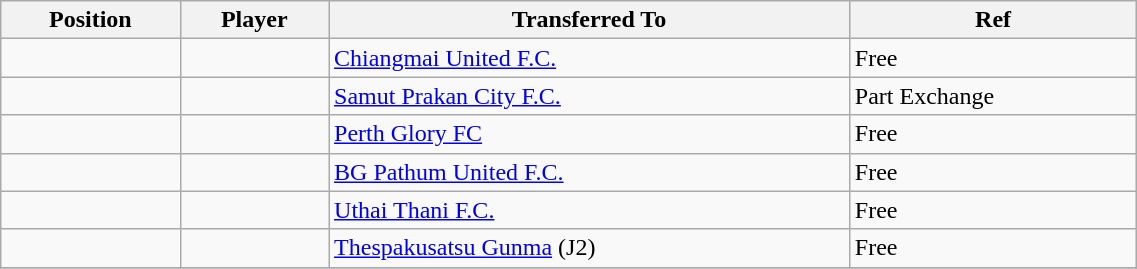<table class="wikitable sortable" style="width:60%; text-align:center; font-size:100%; text-align:left;">
<tr>
<th>Position</th>
<th>Player</th>
<th>Transferred To</th>
<th>Ref</th>
</tr>
<tr>
<td></td>
<td></td>
<td> <a href='#'>Chiangmai United F.C.</a></td>
<td>Free </td>
</tr>
<tr>
<td></td>
<td></td>
<td> <a href='#'>Samut Prakan City F.C.</a></td>
<td>Part Exchange</td>
</tr>
<tr>
<td></td>
<td></td>
<td> <a href='#'>Perth Glory FC</a></td>
<td>Free </td>
</tr>
<tr>
<td></td>
<td></td>
<td> <a href='#'>BG Pathum United F.C.</a></td>
<td>Free </td>
</tr>
<tr>
<td></td>
<td></td>
<td> <a href='#'>Uthai Thani F.C.</a></td>
<td>Free</td>
</tr>
<tr>
<td></td>
<td></td>
<td> <a href='#'>Thespakusatsu Gunma</a> (J2)</td>
<td>Free</td>
</tr>
<tr>
</tr>
</table>
